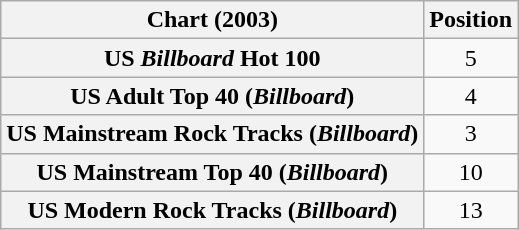<table class="wikitable sortable plainrowheaders" style="text-align:center">
<tr>
<th scope="col">Chart (2003)</th>
<th scope="col">Position</th>
</tr>
<tr>
<th scope="row">US <em>Billboard</em> Hot 100</th>
<td>5</td>
</tr>
<tr>
<th scope="row">US Adult Top 40 (<em>Billboard</em>)</th>
<td>4</td>
</tr>
<tr>
<th scope="row">US Mainstream Rock Tracks (<em>Billboard</em>)</th>
<td>3</td>
</tr>
<tr>
<th scope="row">US Mainstream Top 40 (<em>Billboard</em>)</th>
<td>10</td>
</tr>
<tr>
<th scope="row">US Modern Rock Tracks (<em>Billboard</em>)</th>
<td>13</td>
</tr>
</table>
